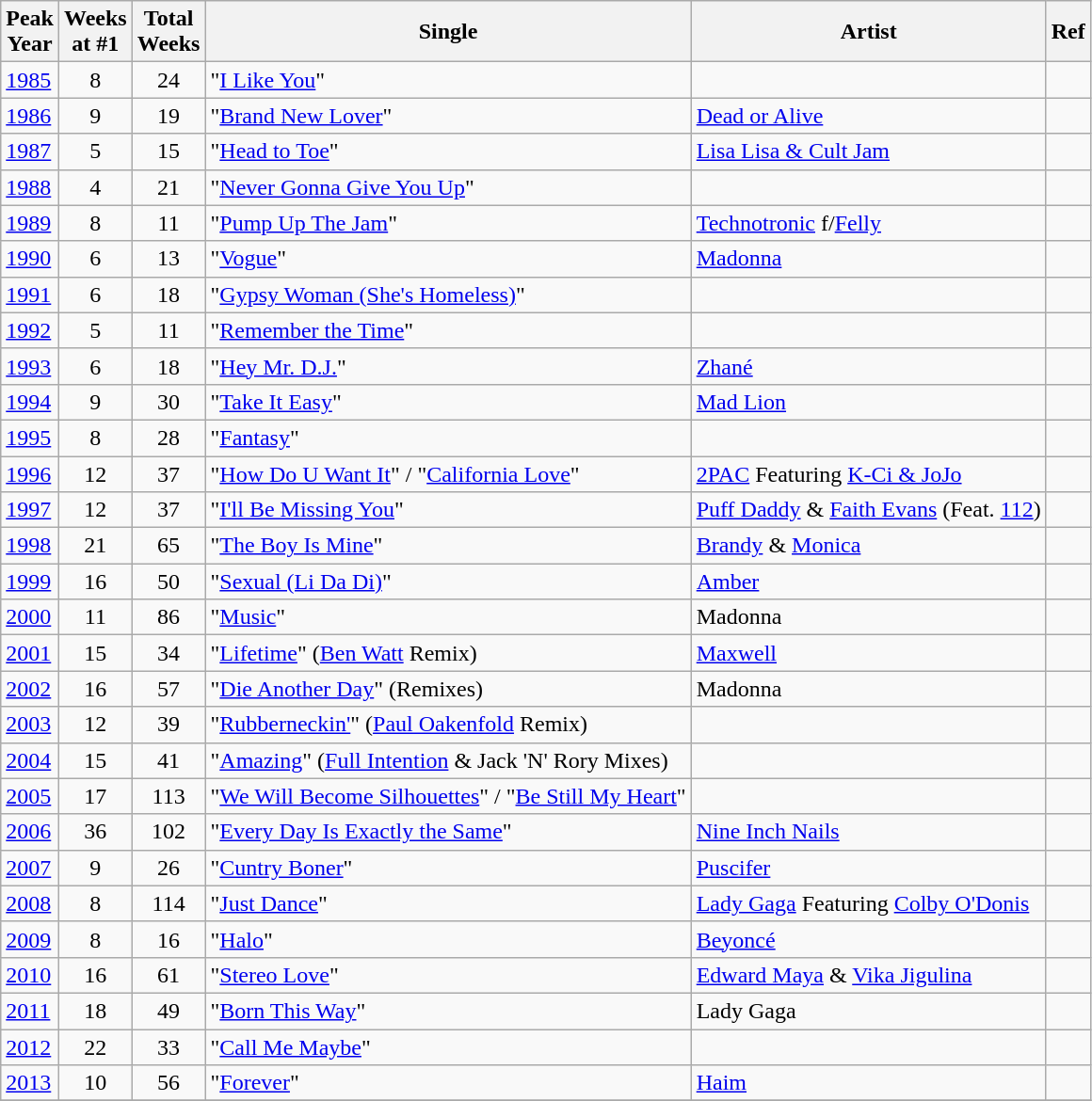<table class="wikitable sortable plainrowheaders">
<tr>
<th>Peak<br>Year</th>
<th>Weeks<br>at #1</th>
<th>Total<br>Weeks</th>
<th>Single</th>
<th>Artist</th>
<th>Ref</th>
</tr>
<tr>
<td><a href='#'>1985</a></td>
<td align="center">8</td>
<td align="center">24</td>
<td>"<a href='#'>I Like You</a>"</td>
<td></td>
<td></td>
</tr>
<tr>
<td><a href='#'>1986</a></td>
<td align="center">9</td>
<td align="center">19</td>
<td>"<a href='#'>Brand New Lover</a>"</td>
<td><a href='#'>Dead or Alive</a></td>
<td></td>
</tr>
<tr>
<td><a href='#'>1987</a></td>
<td align="center">5</td>
<td align="center">15</td>
<td>"<a href='#'>Head to Toe</a>"</td>
<td><a href='#'>Lisa Lisa & Cult Jam</a></td>
<td></td>
</tr>
<tr>
<td><a href='#'>1988</a></td>
<td align="center">4</td>
<td align="center">21</td>
<td>"<a href='#'>Never Gonna Give You Up</a>"</td>
<td></td>
<td></td>
</tr>
<tr>
<td><a href='#'>1989</a></td>
<td align="center">8</td>
<td align="center">11</td>
<td>"<a href='#'>Pump Up The Jam</a>"</td>
<td><a href='#'>Technotronic</a> f/<a href='#'>Felly</a></td>
<td></td>
</tr>
<tr>
<td><a href='#'>1990</a></td>
<td align="center">6</td>
<td align="center">13</td>
<td>"<a href='#'>Vogue</a>"</td>
<td><a href='#'>Madonna</a></td>
<td></td>
</tr>
<tr>
<td><a href='#'>1991</a></td>
<td align="center">6</td>
<td align="center">18</td>
<td>"<a href='#'>Gypsy Woman (She's Homeless)</a>"</td>
<td></td>
<td></td>
</tr>
<tr>
<td><a href='#'>1992</a></td>
<td align="center">5</td>
<td align="center">11</td>
<td>"<a href='#'>Remember the Time</a>"</td>
<td></td>
<td></td>
</tr>
<tr>
<td><a href='#'>1993</a></td>
<td align="center">6</td>
<td align="center">18</td>
<td>"<a href='#'>Hey Mr. D.J.</a>"</td>
<td><a href='#'>Zhané</a></td>
<td></td>
</tr>
<tr>
<td><a href='#'>1994</a></td>
<td align="center">9</td>
<td align="center">30</td>
<td>"<a href='#'>Take It Easy</a>"</td>
<td><a href='#'>Mad Lion</a></td>
<td></td>
</tr>
<tr>
<td><a href='#'>1995</a></td>
<td align="center">8</td>
<td align="center">28</td>
<td>"<a href='#'>Fantasy</a>"</td>
<td></td>
<td></td>
</tr>
<tr>
<td><a href='#'>1996</a></td>
<td align="center">12</td>
<td align="center">37</td>
<td>"<a href='#'>How Do U Want It</a>" / "<a href='#'>California Love</a>"</td>
<td><a href='#'>2PAC</a> Featuring <a href='#'>K-Ci & JoJo</a></td>
<td></td>
</tr>
<tr>
<td><a href='#'>1997</a></td>
<td align="center">12</td>
<td align="center">37</td>
<td>"<a href='#'>I'll Be Missing You</a>"</td>
<td><a href='#'>Puff Daddy</a> & <a href='#'>Faith Evans</a> (Feat. <a href='#'>112</a>)</td>
<td></td>
</tr>
<tr>
<td><a href='#'>1998</a></td>
<td align="center">21</td>
<td align="center">65</td>
<td>"<a href='#'>The Boy Is Mine</a>"</td>
<td><a href='#'>Brandy</a> & <a href='#'>Monica</a></td>
<td></td>
</tr>
<tr>
<td><a href='#'>1999</a></td>
<td align="center">16</td>
<td align="center">50</td>
<td>"<a href='#'>Sexual (Li Da Di)</a>"</td>
<td><a href='#'>Amber</a></td>
<td></td>
</tr>
<tr>
<td><a href='#'>2000</a></td>
<td align="center">11</td>
<td align="center">86</td>
<td>"<a href='#'>Music</a>"</td>
<td>Madonna</td>
<td></td>
</tr>
<tr>
<td><a href='#'>2001</a></td>
<td align="center">15</td>
<td align="center">34</td>
<td>"<a href='#'>Lifetime</a>" (<a href='#'>Ben Watt</a> Remix)</td>
<td><a href='#'>Maxwell</a></td>
<td></td>
</tr>
<tr>
<td><a href='#'>2002</a></td>
<td align="center">16</td>
<td align="center">57</td>
<td>"<a href='#'>Die Another Day</a>" (Remixes)</td>
<td>Madonna</td>
<td></td>
</tr>
<tr>
<td><a href='#'>2003</a></td>
<td align="center">12</td>
<td align="center">39</td>
<td>"<a href='#'>Rubberneckin'</a>" (<a href='#'>Paul Oakenfold</a> Remix)</td>
<td></td>
<td></td>
</tr>
<tr>
<td><a href='#'>2004</a></td>
<td align="center">15</td>
<td align="center">41</td>
<td>"<a href='#'>Amazing</a>" (<a href='#'>Full Intention</a> & Jack 'N' Rory Mixes)</td>
<td></td>
<td></td>
</tr>
<tr>
<td><a href='#'>2005</a></td>
<td align="center">17</td>
<td align="center">113</td>
<td>"<a href='#'>We Will Become Silhouettes</a>" / "<a href='#'>Be Still My Heart</a>"</td>
<td></td>
<td></td>
</tr>
<tr>
<td><a href='#'>2006</a></td>
<td align="center">36</td>
<td align="center">102</td>
<td>"<a href='#'>Every Day Is Exactly the Same</a>"</td>
<td><a href='#'>Nine Inch Nails</a></td>
<td></td>
</tr>
<tr>
<td><a href='#'>2007</a></td>
<td align="center">9</td>
<td align="center">26</td>
<td>"<a href='#'>Cuntry Boner</a>"</td>
<td><a href='#'>Puscifer</a></td>
<td></td>
</tr>
<tr>
<td><a href='#'>2008</a></td>
<td align="center">8</td>
<td align="center">114</td>
<td>"<a href='#'>Just Dance</a>"</td>
<td><a href='#'>Lady Gaga</a> Featuring <a href='#'>Colby O'Donis</a></td>
<td></td>
</tr>
<tr>
<td><a href='#'>2009</a></td>
<td align="center">8</td>
<td align="center">16</td>
<td>"<a href='#'>Halo</a>"</td>
<td><a href='#'>Beyoncé</a></td>
<td></td>
</tr>
<tr>
<td><a href='#'>2010</a></td>
<td align="center">16</td>
<td align="center">61</td>
<td>"<a href='#'>Stereo Love</a>"</td>
<td><a href='#'>Edward Maya</a> & <a href='#'>Vika Jigulina</a></td>
<td></td>
</tr>
<tr>
<td><a href='#'>2011</a></td>
<td align="center">18</td>
<td align="center">49</td>
<td>"<a href='#'>Born This Way</a>"</td>
<td>Lady Gaga</td>
<td></td>
</tr>
<tr>
<td><a href='#'>2012</a></td>
<td align="center">22</td>
<td align="center">33</td>
<td>"<a href='#'>Call Me Maybe</a>"</td>
<td></td>
<td></td>
</tr>
<tr>
<td><a href='#'>2013</a></td>
<td align="center">10</td>
<td align="center">56</td>
<td>"<a href='#'>Forever</a>"</td>
<td><a href='#'>Haim</a></td>
<td></td>
</tr>
<tr>
</tr>
</table>
